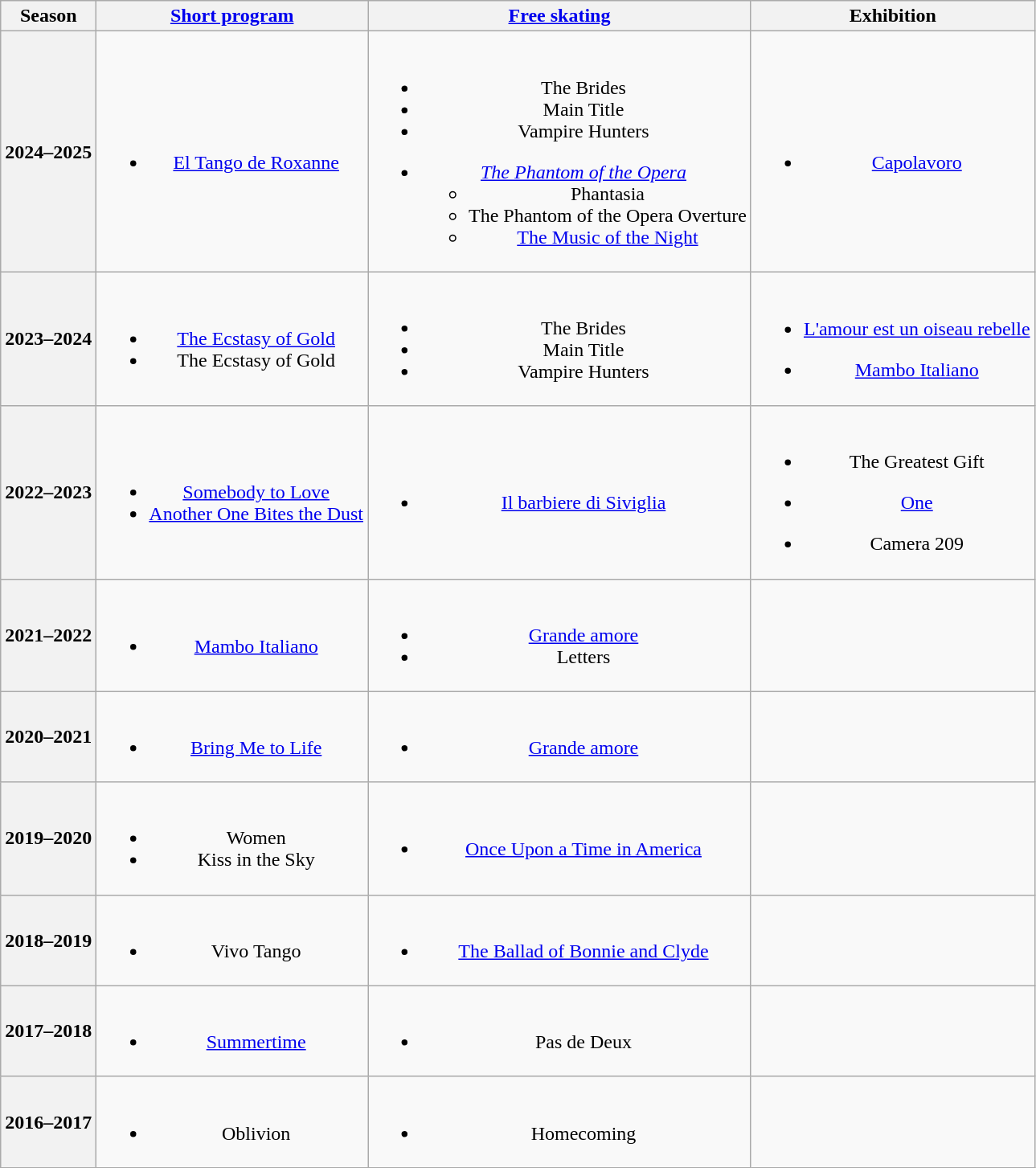<table class=wikitable style=text-align:center>
<tr>
<th>Season</th>
<th><a href='#'>Short program</a></th>
<th><a href='#'>Free skating</a></th>
<th>Exhibition</th>
</tr>
<tr>
<th>2024–2025 <br> </th>
<td><br><ul><li><a href='#'>El Tango de Roxanne</a> <br> </li></ul></td>
<td><br><ul><li>The Brides <br> </li><li>Main Title <br> </li><li>Vampire Hunters <br> </li></ul><ul><li><em><a href='#'>The Phantom of the Opera</a></em><ul><li>Phantasia <br> </li><li>The Phantom of the Opera Overture <br> </li><li><a href='#'>The Music of the Night</a> <br> </li></ul></li></ul></td>
<td><br><ul><li><a href='#'>Capolavoro</a> <br> </li></ul></td>
</tr>
<tr>
<th>2023–2024 <br> </th>
<td><br><ul><li><a href='#'>The Ecstasy of Gold</a> <br> </li><li>The Ecstasy of Gold <br> </li></ul></td>
<td><br><ul><li>The Brides <br> </li><li>Main Title <br> </li><li>Vampire Hunters <br> </li></ul></td>
<td><br><ul><li><a href='#'>L'amour est un oiseau rebelle</a> <br> </li></ul><ul><li><a href='#'>Mambo Italiano</a> <br></li></ul></td>
</tr>
<tr>
<th>2022–2023 <br> </th>
<td><br><ul><li><a href='#'>Somebody to Love</a></li><li><a href='#'>Another One Bites the Dust</a> <br> </li></ul></td>
<td><br><ul><li><a href='#'>Il barbiere di Siviglia</a> <br></li></ul></td>
<td><br><ul><li>The Greatest Gift <br></li></ul><ul><li><a href='#'>One</a> <br></li></ul><ul><li>Camera 209 <br></li></ul></td>
</tr>
<tr>
<th>2021–2022 <br> </th>
<td><br><ul><li><a href='#'>Mambo Italiano</a> <br></li></ul></td>
<td><br><ul><li><a href='#'>Grande amore</a> <br></li><li>Letters <br> </li></ul></td>
<td></td>
</tr>
<tr>
<th>2020–2021 <br> </th>
<td><br><ul><li><a href='#'>Bring Me to Life</a> <br></li></ul></td>
<td><br><ul><li><a href='#'>Grande amore</a> <br></li></ul></td>
<td></td>
</tr>
<tr>
<th>2019–2020 <br> </th>
<td><br><ul><li>Women <br></li><li>Kiss in the Sky <br> </li></ul></td>
<td><br><ul><li><a href='#'>Once Upon a Time in America</a> <br></li></ul></td>
<td></td>
</tr>
<tr>
<th>2018–2019 <br> </th>
<td><br><ul><li>Vivo Tango <br></li></ul></td>
<td><br><ul><li><a href='#'>The Ballad of Bonnie and Clyde</a> <br></li></ul></td>
<td></td>
</tr>
<tr>
<th>2017–2018</th>
<td><br><ul><li><a href='#'>Summertime</a> <br></li></ul></td>
<td><br><ul><li>Pas de Deux <br></li></ul></td>
<td></td>
</tr>
<tr>
<th>2016–2017 <br> </th>
<td><br><ul><li>Oblivion <br></li></ul></td>
<td><br><ul><li>Homecoming <br></li></ul></td>
<td></td>
</tr>
</table>
